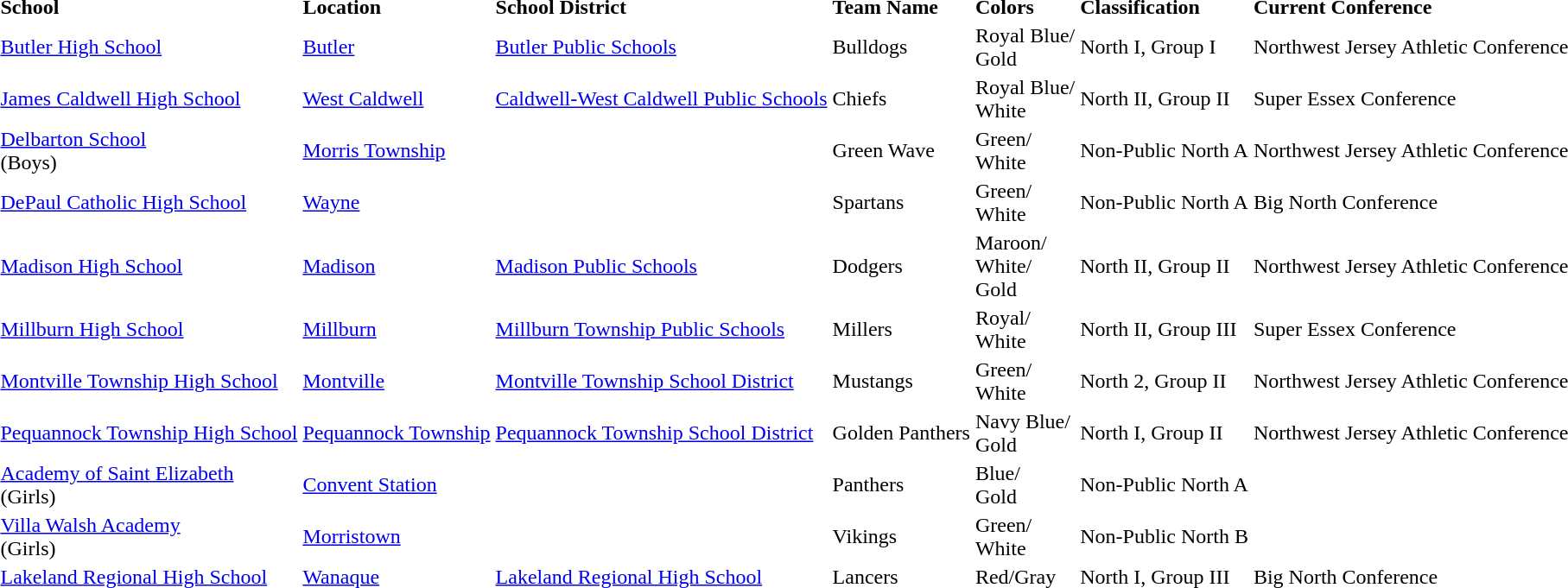<table>
<tr>
<td><strong>School</strong></td>
<td><strong>Location</strong></td>
<td><strong>School District</strong></td>
<td><strong>Team Name</strong></td>
<td><strong>Colors</strong></td>
<td><strong>Classification</strong></td>
<td><strong>Current Conference</strong></td>
</tr>
<tr>
<td><a href='#'>Butler High School</a></td>
<td><a href='#'>Butler</a></td>
<td><a href='#'>Butler Public Schools</a></td>
<td>Bulldogs</td>
<td>Royal Blue/<br>Gold</td>
<td>North I, Group I</td>
<td>Northwest Jersey Athletic Conference</td>
</tr>
<tr>
<td><a href='#'>James Caldwell High School</a></td>
<td><a href='#'>West Caldwell</a></td>
<td><a href='#'>Caldwell-West Caldwell Public Schools</a></td>
<td>Chiefs</td>
<td>Royal Blue/<br>White</td>
<td>North II, Group II</td>
<td>Super Essex Conference</td>
</tr>
<tr>
<td><a href='#'>Delbarton School</a><br>(Boys)</td>
<td><a href='#'>Morris Township</a></td>
<td></td>
<td>Green Wave</td>
<td>Green/<br>White</td>
<td>Non-Public North A</td>
<td>Northwest Jersey Athletic Conference</td>
</tr>
<tr>
<td><a href='#'>DePaul Catholic High School</a></td>
<td><a href='#'>Wayne</a></td>
<td></td>
<td>Spartans</td>
<td>Green/<br>White</td>
<td>Non-Public North A</td>
<td>Big North Conference</td>
</tr>
<tr>
<td><a href='#'>Madison High School</a></td>
<td><a href='#'>Madison</a></td>
<td><a href='#'>Madison Public Schools</a></td>
<td>Dodgers</td>
<td>Maroon/<br>White/<br>Gold</td>
<td>North II, Group II</td>
<td>Northwest Jersey Athletic Conference</td>
</tr>
<tr>
<td><a href='#'>Millburn High School</a></td>
<td><a href='#'>Millburn</a></td>
<td><a href='#'>Millburn Township Public Schools</a></td>
<td>Millers</td>
<td>Royal/<br>White</td>
<td>North II, Group III</td>
<td>Super Essex Conference</td>
</tr>
<tr>
<td><a href='#'>Montville Township High School</a></td>
<td><a href='#'>Montville</a></td>
<td><a href='#'>Montville Township School District</a></td>
<td>Mustangs</td>
<td>Green/<br>White</td>
<td>North 2, Group II</td>
<td>Northwest Jersey Athletic Conference</td>
</tr>
<tr>
<td><a href='#'>Pequannock Township High School</a></td>
<td><a href='#'>Pequannock Township</a></td>
<td><a href='#'>Pequannock Township School District</a></td>
<td>Golden Panthers</td>
<td>Navy Blue/<br>Gold</td>
<td>North I, Group II</td>
<td>Northwest Jersey Athletic Conference</td>
</tr>
<tr>
<td><a href='#'>Academy of Saint Elizabeth</a><br>(Girls)</td>
<td><a href='#'>Convent Station</a></td>
<td></td>
<td>Panthers</td>
<td>Blue/<br>Gold</td>
<td>Non-Public North A</td>
</tr>
<tr>
<td><a href='#'>Villa Walsh Academy</a><br>(Girls)</td>
<td><a href='#'>Morristown</a></td>
<td></td>
<td>Vikings</td>
<td>Green/<br>White</td>
<td>Non-Public North B</td>
</tr>
<tr>
<td><a href='#'>Lakeland Regional High School</a></td>
<td><a href='#'>Wanaque</a></td>
<td><a href='#'>Lakeland Regional High School</a></td>
<td>Lancers</td>
<td>Red/Gray</td>
<td>North I, Group III</td>
<td>Big North Conference</td>
</tr>
</table>
